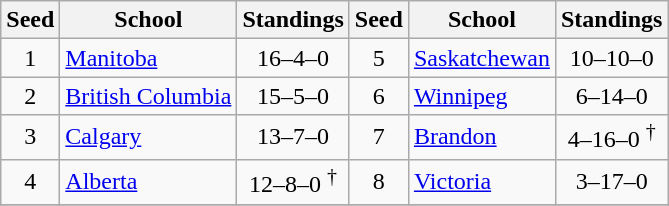<table class="wikitable">
<tr>
<th>Seed</th>
<th width:120px">School</th>
<th>Standings</th>
<th>Seed</th>
<th width:120px">School</th>
<th>Standings</th>
</tr>
<tr>
<td align=center>1</td>
<td><a href='#'>Manitoba</a></td>
<td align=center>16–4–0</td>
<td align=center>5</td>
<td><a href='#'>Saskatchewan</a></td>
<td align=center>10–10–0</td>
</tr>
<tr>
<td align=center>2</td>
<td><a href='#'>British Columbia</a></td>
<td align=center>15–5–0</td>
<td align=center>6</td>
<td><a href='#'>Winnipeg</a></td>
<td align=center>6–14–0</td>
</tr>
<tr>
<td align=center>3</td>
<td><a href='#'>Calgary</a></td>
<td align=center>13–7–0</td>
<td align=center>7</td>
<td><a href='#'>Brandon</a></td>
<td align=center>4–16–0 <sup>†</sup></td>
</tr>
<tr>
<td align=center>4</td>
<td><a href='#'>Alberta</a></td>
<td align=center>12–8–0 <sup>†</sup></td>
<td align=center>8</td>
<td><a href='#'>Victoria</a></td>
<td align=center>3–17–0</td>
</tr>
<tr>
</tr>
</table>
